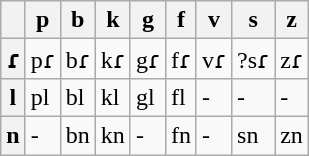<table class="wikitable">
<tr>
<th></th>
<th>p</th>
<th>b</th>
<th>k</th>
<th>g</th>
<th>f</th>
<th>v</th>
<th>s</th>
<th>z</th>
</tr>
<tr>
<th>ɾ</th>
<td>pɾ</td>
<td>bɾ</td>
<td>kɾ</td>
<td>gɾ</td>
<td>fɾ</td>
<td>vɾ</td>
<td>?sɾ</td>
<td>zɾ</td>
</tr>
<tr>
<th>l</th>
<td>pl</td>
<td>bl</td>
<td>kl</td>
<td>gl</td>
<td>fl</td>
<td>-</td>
<td>-</td>
<td>-</td>
</tr>
<tr>
<th>n</th>
<td>-</td>
<td>bn</td>
<td>kn</td>
<td>-</td>
<td>fn</td>
<td>-</td>
<td>sn</td>
<td>zn</td>
</tr>
</table>
